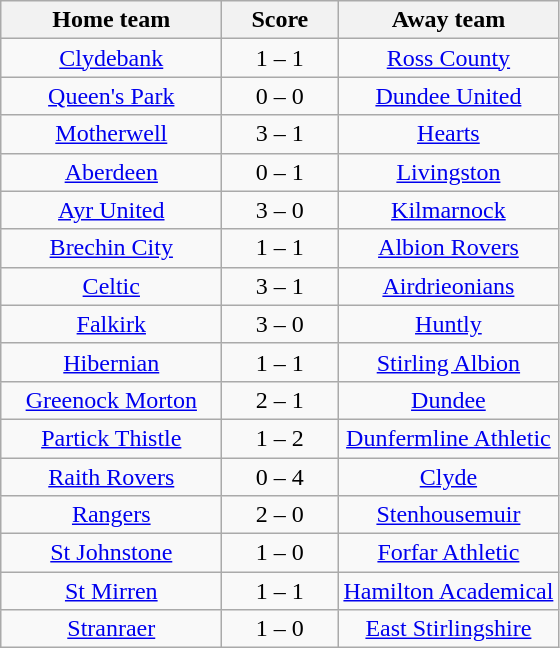<table class="wikitable" style="text-align: center">
<tr>
<th width=140>Home team</th>
<th width=70>Score</th>
<th width=140>Away team</th>
</tr>
<tr>
<td><a href='#'>Clydebank</a></td>
<td>1 – 1</td>
<td><a href='#'>Ross County</a></td>
</tr>
<tr>
<td><a href='#'>Queen's Park</a></td>
<td>0 – 0</td>
<td><a href='#'>Dundee United</a></td>
</tr>
<tr>
<td><a href='#'>Motherwell</a></td>
<td>3 – 1</td>
<td><a href='#'>Hearts</a></td>
</tr>
<tr>
<td><a href='#'>Aberdeen</a></td>
<td>0 – 1</td>
<td><a href='#'>Livingston</a></td>
</tr>
<tr>
<td><a href='#'>Ayr United</a></td>
<td>3 – 0</td>
<td><a href='#'>Kilmarnock</a></td>
</tr>
<tr>
<td><a href='#'>Brechin City</a></td>
<td>1 – 1</td>
<td><a href='#'>Albion Rovers</a></td>
</tr>
<tr>
<td><a href='#'>Celtic</a></td>
<td>3 – 1</td>
<td><a href='#'>Airdrieonians</a></td>
</tr>
<tr>
<td><a href='#'>Falkirk</a></td>
<td>3 – 0</td>
<td><a href='#'>Huntly</a></td>
</tr>
<tr>
<td><a href='#'>Hibernian</a></td>
<td>1 – 1</td>
<td><a href='#'>Stirling Albion</a></td>
</tr>
<tr>
<td><a href='#'>Greenock Morton</a></td>
<td>2 – 1</td>
<td><a href='#'>Dundee</a></td>
</tr>
<tr>
<td><a href='#'>Partick Thistle</a></td>
<td>1 – 2</td>
<td><a href='#'>Dunfermline Athletic</a></td>
</tr>
<tr>
<td><a href='#'>Raith Rovers</a></td>
<td>0 – 4</td>
<td><a href='#'>Clyde</a></td>
</tr>
<tr>
<td><a href='#'>Rangers</a></td>
<td>2 – 0</td>
<td><a href='#'>Stenhousemuir</a></td>
</tr>
<tr>
<td><a href='#'>St Johnstone</a></td>
<td>1 – 0</td>
<td><a href='#'>Forfar Athletic</a></td>
</tr>
<tr>
<td><a href='#'>St Mirren</a></td>
<td>1 – 1</td>
<td><a href='#'>Hamilton Academical</a></td>
</tr>
<tr>
<td><a href='#'>Stranraer</a></td>
<td>1 – 0</td>
<td><a href='#'>East Stirlingshire</a></td>
</tr>
</table>
